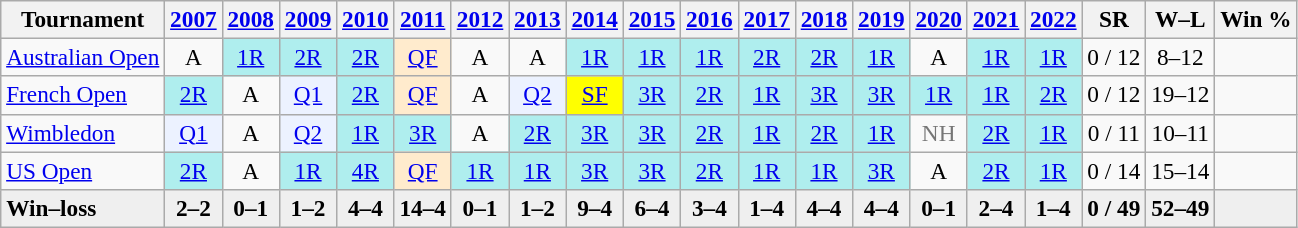<table class="wikitable nowrap" style=font-size:97%;text-align:center>
<tr>
<th>Tournament</th>
<th><a href='#'>2007</a></th>
<th><a href='#'>2008</a></th>
<th><a href='#'>2009</a></th>
<th><a href='#'>2010</a></th>
<th><a href='#'>2011</a></th>
<th><a href='#'>2012</a></th>
<th><a href='#'>2013</a></th>
<th><a href='#'>2014</a></th>
<th><a href='#'>2015</a></th>
<th><a href='#'>2016</a></th>
<th><a href='#'>2017</a></th>
<th><a href='#'>2018</a></th>
<th><a href='#'>2019</a></th>
<th><a href='#'>2020</a></th>
<th><a href='#'>2021</a></th>
<th><a href='#'>2022</a></th>
<th>SR</th>
<th>W–L</th>
<th>Win %</th>
</tr>
<tr>
<td align=left><a href='#'>Australian Open</a></td>
<td>A</td>
<td bgcolor=afeeee><a href='#'>1R</a></td>
<td bgcolor=afeeee><a href='#'>2R</a></td>
<td bgcolor=afeeee><a href='#'>2R</a></td>
<td bgcolor=ffebcd><a href='#'>QF</a></td>
<td>A</td>
<td>A</td>
<td bgcolor=afeeee><a href='#'>1R</a></td>
<td bgcolor=afeeee><a href='#'>1R</a></td>
<td bgcolor=afeeee><a href='#'>1R</a></td>
<td bgcolor=afeeee><a href='#'>2R</a></td>
<td bgcolor=afeeee><a href='#'>2R</a></td>
<td bgcolor=afeeee><a href='#'>1R</a></td>
<td>A</td>
<td bgcolor=afeeee><a href='#'>1R</a></td>
<td bgcolor=afeeee><a href='#'>1R</a></td>
<td>0 / 12</td>
<td>8–12</td>
<td></td>
</tr>
<tr>
<td align=left><a href='#'>French Open</a></td>
<td bgcolor=afeeee><a href='#'>2R</a></td>
<td>A</td>
<td bgcolor=ecf2ff><a href='#'>Q1</a></td>
<td bgcolor=afeeee><a href='#'>2R</a></td>
<td bgcolor=ffebcd><a href='#'>QF</a></td>
<td>A</td>
<td bgcolor=ecf2ff><a href='#'>Q2</a></td>
<td bgcolor=yellow><a href='#'>SF</a></td>
<td bgcolor=afeeee><a href='#'>3R</a></td>
<td bgcolor=afeeee><a href='#'>2R</a></td>
<td bgcolor=afeeee><a href='#'>1R</a></td>
<td bgcolor=afeeee><a href='#'>3R</a></td>
<td bgcolor=afeeee><a href='#'>3R</a></td>
<td bgcolor=afeeee><a href='#'>1R</a></td>
<td bgcolor=afeeee><a href='#'>1R</a></td>
<td bgcolor=afeeee><a href='#'>2R</a></td>
<td>0 / 12</td>
<td>19–12</td>
<td></td>
</tr>
<tr>
<td align=left><a href='#'>Wimbledon</a></td>
<td bgcolor=ecf2ff><a href='#'>Q1</a></td>
<td>A</td>
<td bgcolor=ecf2ff><a href='#'>Q2</a></td>
<td bgcolor=afeeee><a href='#'>1R</a></td>
<td bgcolor=afeeee><a href='#'>3R</a></td>
<td>A</td>
<td bgcolor=afeeee><a href='#'>2R</a></td>
<td bgcolor=afeeee><a href='#'>3R</a></td>
<td bgcolor=afeeee><a href='#'>3R</a></td>
<td bgcolor=afeeee><a href='#'>2R</a></td>
<td bgcolor=afeeee><a href='#'>1R</a></td>
<td bgcolor=afeeee><a href='#'>2R</a></td>
<td bgcolor=afeeee><a href='#'>1R</a></td>
<td style="color:#767676">NH</td>
<td bgcolor=afeeee><a href='#'>2R</a></td>
<td bgcolor=afeeee><a href='#'>1R</a></td>
<td>0 / 11</td>
<td>10–11</td>
<td></td>
</tr>
<tr>
<td align=left><a href='#'>US Open</a></td>
<td bgcolor=afeeee><a href='#'>2R</a></td>
<td>A</td>
<td bgcolor=afeeee><a href='#'>1R</a></td>
<td bgcolor=afeeee><a href='#'>4R</a></td>
<td bgcolor=ffebcd><a href='#'>QF</a></td>
<td bgcolor=afeeee><a href='#'>1R</a></td>
<td bgcolor=afeeee><a href='#'>1R</a></td>
<td bgcolor=afeeee><a href='#'>3R</a></td>
<td bgcolor=afeeee><a href='#'>3R</a></td>
<td bgcolor=afeeee><a href='#'>2R</a></td>
<td bgcolor=afeeee><a href='#'>1R</a></td>
<td bgcolor=afeeee><a href='#'>1R</a></td>
<td bgcolor=afeeee><a href='#'>3R</a></td>
<td>A</td>
<td bgcolor=afeeee><a href='#'>2R</a></td>
<td bgcolor=afeeee><a href='#'>1R</a></td>
<td>0 / 14</td>
<td>15–14</td>
<td></td>
</tr>
<tr style="font-weight:bold; background:#efefef;">
<td style=text-align:left>Win–loss</td>
<td>2–2</td>
<td>0–1</td>
<td>1–2</td>
<td>4–4</td>
<td>14–4</td>
<td>0–1</td>
<td>1–2</td>
<td>9–4</td>
<td>6–4</td>
<td>3–4</td>
<td>1–4</td>
<td>4–4</td>
<td>4–4</td>
<td>0–1</td>
<td>2–4</td>
<td>1–4</td>
<td>0 / 49</td>
<td>52–49</td>
<td></td>
</tr>
</table>
